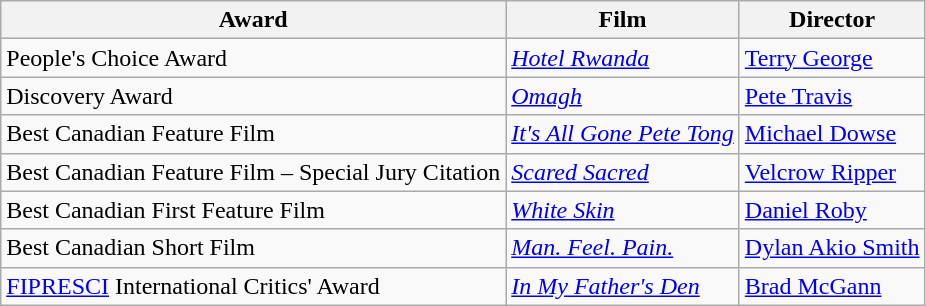<table class="wikitable">
<tr>
<th>Award</th>
<th>Film</th>
<th>Director</th>
</tr>
<tr>
<td>People's Choice Award</td>
<td><em><a href='#'>Hotel Rwanda</a></em></td>
<td><a href='#'>Terry George</a></td>
</tr>
<tr>
<td>Discovery Award</td>
<td><em><a href='#'>Omagh</a></em></td>
<td><a href='#'>Pete Travis</a></td>
</tr>
<tr>
<td>Best Canadian Feature Film</td>
<td><em><a href='#'>It's All Gone Pete Tong</a></em></td>
<td><a href='#'>Michael Dowse</a></td>
</tr>
<tr>
<td>Best Canadian Feature Film – Special Jury Citation</td>
<td><em><a href='#'>Scared Sacred</a></em></td>
<td><a href='#'>Velcrow Ripper</a></td>
</tr>
<tr>
<td>Best Canadian First Feature Film</td>
<td><em><a href='#'>White Skin</a></em></td>
<td><a href='#'>Daniel Roby</a></td>
</tr>
<tr>
<td>Best Canadian Short Film</td>
<td><em><a href='#'>Man. Feel. Pain.</a></em></td>
<td><a href='#'>Dylan Akio Smith</a></td>
</tr>
<tr>
<td><a href='#'>FIPRESCI</a> International Critics' Award</td>
<td><em><a href='#'>In My Father's Den</a></em></td>
<td><a href='#'>Brad McGann</a></td>
</tr>
</table>
